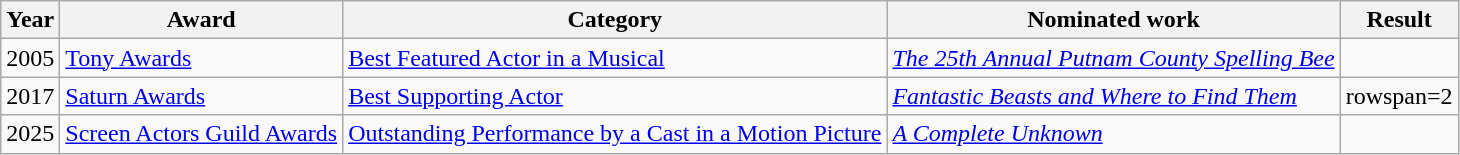<table class="wikitable">
<tr>
<th>Year</th>
<th>Award</th>
<th>Category</th>
<th>Nominated work</th>
<th>Result</th>
</tr>
<tr>
<td>2005</td>
<td><a href='#'>Tony Awards</a></td>
<td><a href='#'>Best Featured Actor in a Musical</a></td>
<td><em><a href='#'>The 25th Annual Putnam County Spelling Bee</a></em></td>
<td></td>
</tr>
<tr>
<td>2017</td>
<td><a href='#'>Saturn Awards</a></td>
<td><a href='#'>Best Supporting Actor</a></td>
<td><em><a href='#'>Fantastic Beasts and Where to Find Them</a></em></td>
<td>rowspan=2 </td>
</tr>
<tr>
<td>2025</td>
<td><a href='#'>Screen Actors Guild Awards</a></td>
<td><a href='#'>Outstanding Performance by a Cast in a Motion Picture</a></td>
<td><em><a href='#'>A Complete Unknown</a></em></td>
</tr>
</table>
